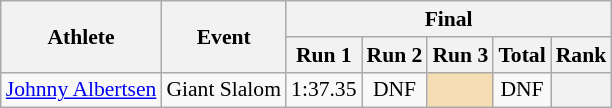<table class="wikitable" style="font-size:90%">
<tr>
<th rowspan="2">Athlete</th>
<th rowspan="2">Event</th>
<th colspan="5">Final</th>
</tr>
<tr>
<th>Run 1</th>
<th>Run 2</th>
<th>Run 3</th>
<th>Total</th>
<th>Rank</th>
</tr>
<tr>
<td><a href='#'>Johnny Albertsen</a></td>
<td>Giant Slalom</td>
<td align="center">1:37.35</td>
<td align="center">DNF</td>
<td bgcolor="wheat"></td>
<td align="center">DNF</td>
<th align="center"></th>
</tr>
</table>
